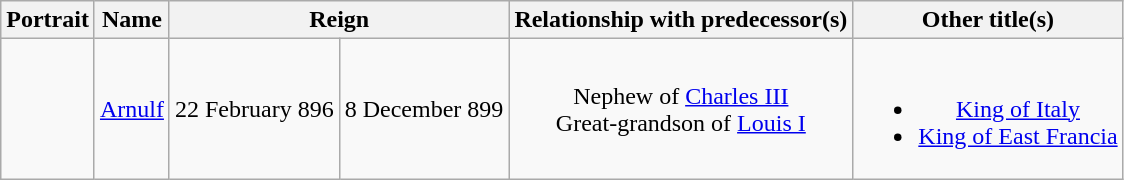<table class="wikitable" style="text-align:center">
<tr>
<th>Portrait</th>
<th>Name<br></th>
<th colspan=2>Reign</th>
<th>Relationship with predecessor(s)</th>
<th>Other title(s)</th>
</tr>
<tr>
<td></td>
<td><a href='#'>Arnulf</a><br></td>
<td>22 February 896</td>
<td>8 December 899</td>
<td>Nephew of <a href='#'>Charles III</a><br>Great-grandson of <a href='#'>Louis I</a></td>
<td class=small><br><ul><li><a href='#'>King of Italy</a></li><li><a href='#'>King of East Francia</a></li></ul></td>
</tr>
</table>
